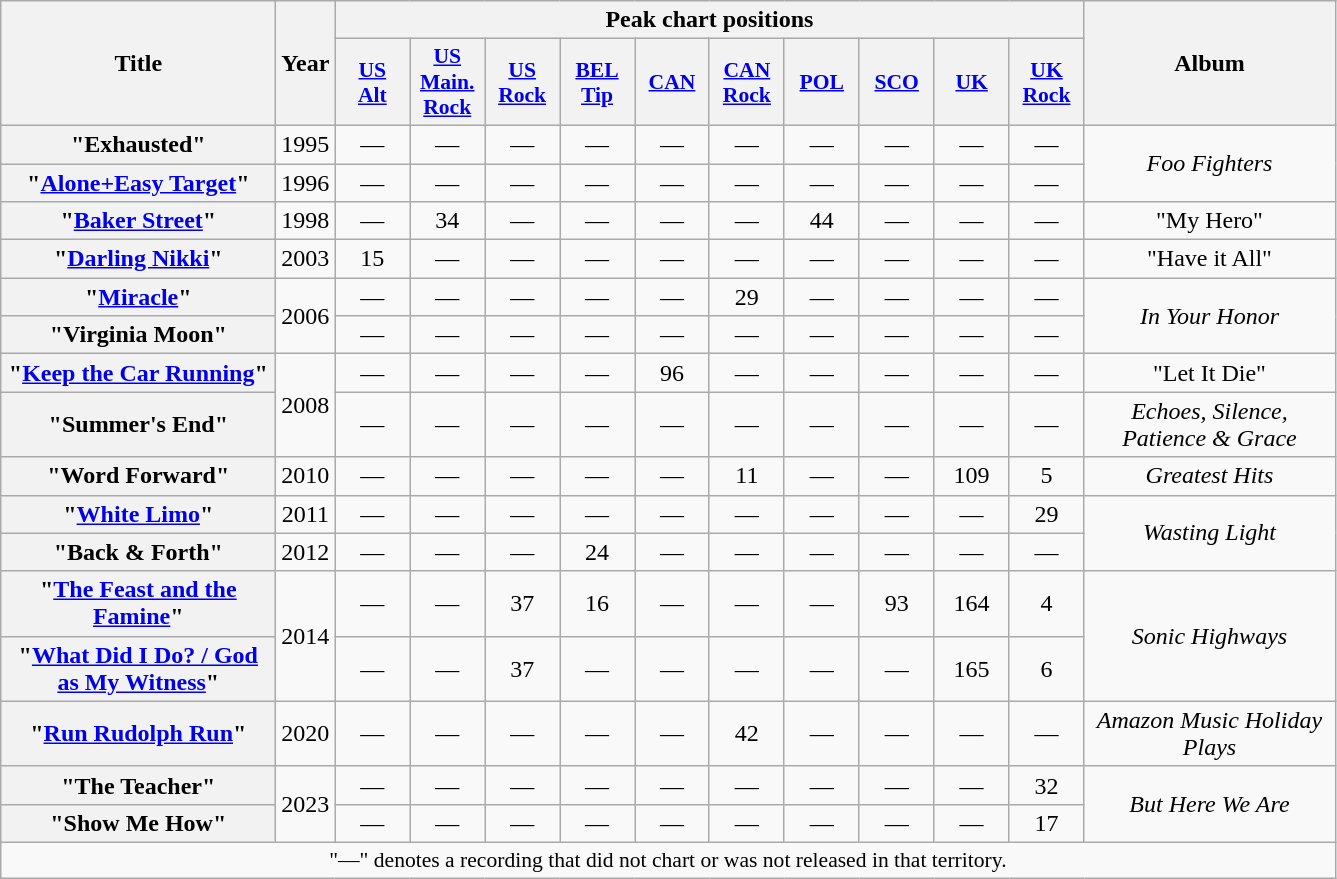<table class="wikitable plainrowheaders" style="text-align:center;">
<tr>
<th scope="col" rowspan="2" style="width:11em;">Title</th>
<th scope="col" rowspan="2" style="width:2em;">Year</th>
<th scope="col" colspan="10">Peak chart positions</th>
<th scope="col" rowspan="2" style="width:10em;">Album</th>
</tr>
<tr>
<th scope="col" style="width:3em;font-size:90%;"><a href='#'>US<br>Alt</a><br></th>
<th scope="col" style="width:3em;font-size:90%;"><a href='#'>US<br>Main.<br>Rock</a><br></th>
<th scope="col" style="width:3em;font-size:90%;"><a href='#'>US<br>Rock</a><br></th>
<th scope="col" style="width:3em;font-size:90%;"><a href='#'>BEL<br>Tip</a><br></th>
<th scope="col" style="width:3em;font-size:90%;"><a href='#'>CAN</a><br></th>
<th scope="col" style="width:3em;font-size:90%;"><a href='#'>CAN<br>Rock</a><br></th>
<th scope="col" style="width:3em;font-size:90%;"><a href='#'>POL</a><br></th>
<th scope="col" style="width:3em;font-size:90%;"><a href='#'>SCO</a><br></th>
<th scope="col" style="width:3em;font-size:90%;"><a href='#'>UK</a><br></th>
<th scope="col" style="width:3em;font-size:90%;"><a href='#'>UK<br>Rock</a><br></th>
</tr>
<tr>
<th scope="row">"Exhausted"</th>
<td>1995</td>
<td>—</td>
<td>—</td>
<td>—</td>
<td>—</td>
<td>—</td>
<td>—</td>
<td>—</td>
<td>—</td>
<td>—</td>
<td>—</td>
<td rowspan="2"><em>Foo Fighters</em></td>
</tr>
<tr>
<th scope="row">"<a href='#'>Alone+Easy Target</a>"</th>
<td>1996</td>
<td>—</td>
<td>—</td>
<td>—</td>
<td>—</td>
<td>—</td>
<td>—</td>
<td>—</td>
<td>—</td>
<td>—</td>
<td>—</td>
</tr>
<tr>
<th scope="row">"<a href='#'>Baker Street</a>"</th>
<td>1998</td>
<td>—</td>
<td>34</td>
<td>—</td>
<td>—</td>
<td>—</td>
<td>—</td>
<td>44</td>
<td>—</td>
<td>—</td>
<td>—</td>
<td>"My Hero"</td>
</tr>
<tr>
<th scope="row">"<a href='#'>Darling Nikki</a>"</th>
<td>2003</td>
<td>15</td>
<td>—</td>
<td>—</td>
<td>—</td>
<td>—</td>
<td>—</td>
<td>—</td>
<td>—</td>
<td>—</td>
<td>—</td>
<td>"Have it All"</td>
</tr>
<tr>
<th scope="row">"<a href='#'>Miracle</a>"</th>
<td style="text-align:center;" rowspan="2">2006</td>
<td>—</td>
<td>—</td>
<td>—</td>
<td>—</td>
<td>—</td>
<td>29</td>
<td>—</td>
<td>—</td>
<td>—</td>
<td>—</td>
<td rowspan="2"><em>In Your Honor</em></td>
</tr>
<tr>
<th scope="row">"Virginia Moon"</th>
<td>—</td>
<td>—</td>
<td>—</td>
<td>—</td>
<td>—</td>
<td>—</td>
<td>—</td>
<td>—</td>
<td>—</td>
<td>—</td>
</tr>
<tr>
<th scope="row">"<a href='#'>Keep the Car Running</a>"</th>
<td style="text-align:center;" rowspan="2">2008</td>
<td —>—</td>
<td>—</td>
<td>—</td>
<td>—</td>
<td>96</td>
<td>—</td>
<td>—</td>
<td>—</td>
<td>—</td>
<td>—</td>
<td>"Let It Die"</td>
</tr>
<tr>
<th scope="row">"Summer's End"</th>
<td>—</td>
<td>—</td>
<td>—</td>
<td>—</td>
<td>—</td>
<td>—</td>
<td>—</td>
<td>—</td>
<td>—</td>
<td>—</td>
<td><em>Echoes, Silence, Patience & Grace</em></td>
</tr>
<tr>
<th scope="row">"Word Forward"</th>
<td>2010</td>
<td>—</td>
<td>—</td>
<td>—</td>
<td>—</td>
<td>—</td>
<td>11</td>
<td>—</td>
<td>—</td>
<td>109</td>
<td>5</td>
<td><em>Greatest Hits</em></td>
</tr>
<tr>
<th scope="row">"<a href='#'>White Limo</a>"</th>
<td style="text-align:center;" rowspan="1">2011</td>
<td>—</td>
<td>—</td>
<td>—</td>
<td>—</td>
<td>—</td>
<td>—</td>
<td>—</td>
<td>—</td>
<td>—</td>
<td>29</td>
<td rowspan="2"><em>Wasting Light</em></td>
</tr>
<tr>
<th scope="row">"Back & Forth"</th>
<td>2012</td>
<td>—</td>
<td>—</td>
<td>—</td>
<td>24</td>
<td>—</td>
<td>—</td>
<td>—</td>
<td>—</td>
<td>—</td>
<td>—</td>
</tr>
<tr>
<th scope="row">"<a href='#'>The Feast and the Famine</a>"</th>
<td style="text-align:center;" rowspan="2">2014</td>
<td>—</td>
<td>—</td>
<td>37</td>
<td>16</td>
<td>—</td>
<td>—</td>
<td>—</td>
<td>93</td>
<td>164</td>
<td>4</td>
<td rowspan="2"><em>Sonic Highways</em></td>
</tr>
<tr>
<th scope="row">"<a href='#'>What Did I Do? / God as My Witness</a>"</th>
<td>—</td>
<td>—</td>
<td>37</td>
<td>—</td>
<td>—</td>
<td>—</td>
<td>—</td>
<td>—</td>
<td>165</td>
<td>6</td>
</tr>
<tr>
<th scope="row">"<a href='#'>Run Rudolph Run</a>"</th>
<td>2020</td>
<td>—</td>
<td>—</td>
<td>—</td>
<td>—</td>
<td>—</td>
<td>42</td>
<td>—</td>
<td>—</td>
<td>—</td>
<td>—</td>
<td><em>Amazon Music Holiday Plays</em></td>
</tr>
<tr>
<th scope="row">"The Teacher"</th>
<td style="text-align:center;" rowspan="2">2023</td>
<td>—</td>
<td>—</td>
<td>—</td>
<td>—</td>
<td>—</td>
<td>—</td>
<td>—</td>
<td>—</td>
<td>—</td>
<td>32</td>
<td rowspan="2"><em>But Here We Are</em></td>
</tr>
<tr>
<th scope="row">"Show Me How"</th>
<td>—</td>
<td>—</td>
<td>—</td>
<td>—</td>
<td>—</td>
<td>—</td>
<td>—</td>
<td>—</td>
<td>—</td>
<td>17</td>
</tr>
<tr>
<td colspan="14" style="font-size:90%">"—" denotes a recording that did not chart or was not released in that territory.</td>
</tr>
</table>
